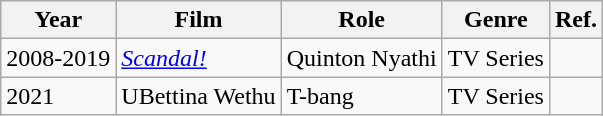<table class="wikitable">
<tr>
<th>Year</th>
<th>Film</th>
<th>Role</th>
<th>Genre</th>
<th>Ref.</th>
</tr>
<tr>
<td>2008-2019</td>
<td><em><a href='#'>Scandal!</a></em></td>
<td>Quinton Nyathi</td>
<td>TV Series</td>
<td></td>
</tr>
<tr>
<td>2021</td>
<td>UBettina Wethu</td>
<td>T-bang</td>
<td>TV Series</td>
<td></td>
</tr>
</table>
